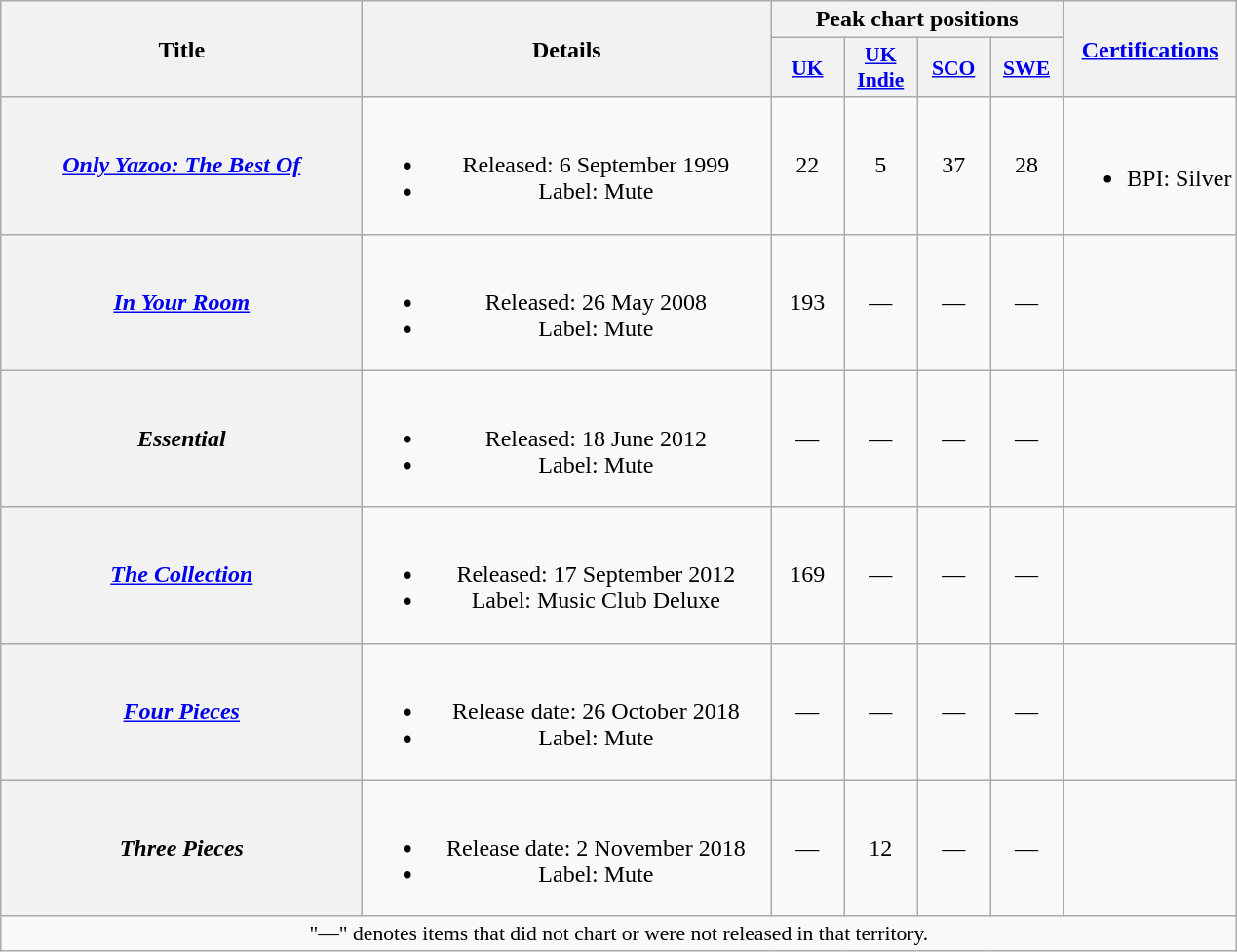<table class="wikitable plainrowheaders" style="text-align:center;">
<tr>
<th scope="col" rowspan="2" style="width:15em;">Title</th>
<th scope="col" rowspan="2" style="width:17em;">Details</th>
<th colspan="4" scope="col">Peak chart positions</th>
<th scope="col" rowspan="2"><a href='#'>Certifications</a></th>
</tr>
<tr>
<th scope="col" style="width:3em;font-size:90%;"><a href='#'>UK</a><br></th>
<th scope="col" style="width:3em;font-size:90%;"><a href='#'>UK<br>Indie</a><br></th>
<th scope="col" style="width:3em;font-size:90%;"><a href='#'>SCO</a><br></th>
<th scope="col" style="width:3em;font-size:90%;"><a href='#'>SWE</a><br></th>
</tr>
<tr>
<th scope="row"><em><a href='#'>Only Yazoo: The Best Of</a></em></th>
<td><br><ul><li>Released: 6 September 1999</li><li>Label: Mute</li></ul></td>
<td>22</td>
<td>5</td>
<td>37</td>
<td>28</td>
<td><br><ul><li>BPI: Silver</li></ul></td>
</tr>
<tr>
<th scope="row"><em><a href='#'>In Your Room</a></em></th>
<td><br><ul><li>Released: 26 May 2008</li><li>Label: Mute</li></ul></td>
<td>193</td>
<td>—</td>
<td>—</td>
<td>—</td>
<td></td>
</tr>
<tr>
<th scope="row"><em>Essential</em></th>
<td><br><ul><li>Released: 18 June 2012</li><li>Label: Mute</li></ul></td>
<td>—</td>
<td>—</td>
<td>—</td>
<td>—</td>
<td></td>
</tr>
<tr>
<th scope="row"><em><a href='#'>The Collection</a></em></th>
<td><br><ul><li>Released: 17 September 2012</li><li>Label: Music Club Deluxe</li></ul></td>
<td>169</td>
<td>—</td>
<td>—</td>
<td>—</td>
<td></td>
</tr>
<tr>
<th scope="row"><em><a href='#'>Four Pieces</a></em></th>
<td><br><ul><li>Release date: 26 October 2018</li><li>Label: Mute</li></ul></td>
<td>—</td>
<td>—</td>
<td>—</td>
<td>—</td>
<td></td>
</tr>
<tr>
<th scope="row"><em>Three Pieces</em></th>
<td><br><ul><li>Release date: 2 November 2018</li><li>Label: Mute</li></ul></td>
<td>—</td>
<td>12</td>
<td>—</td>
<td>—</td>
<td></td>
</tr>
<tr>
<td colspan="16" align="center" style="font-size:90%">"—" denotes items that did not chart or were not released in that territory.</td>
</tr>
</table>
